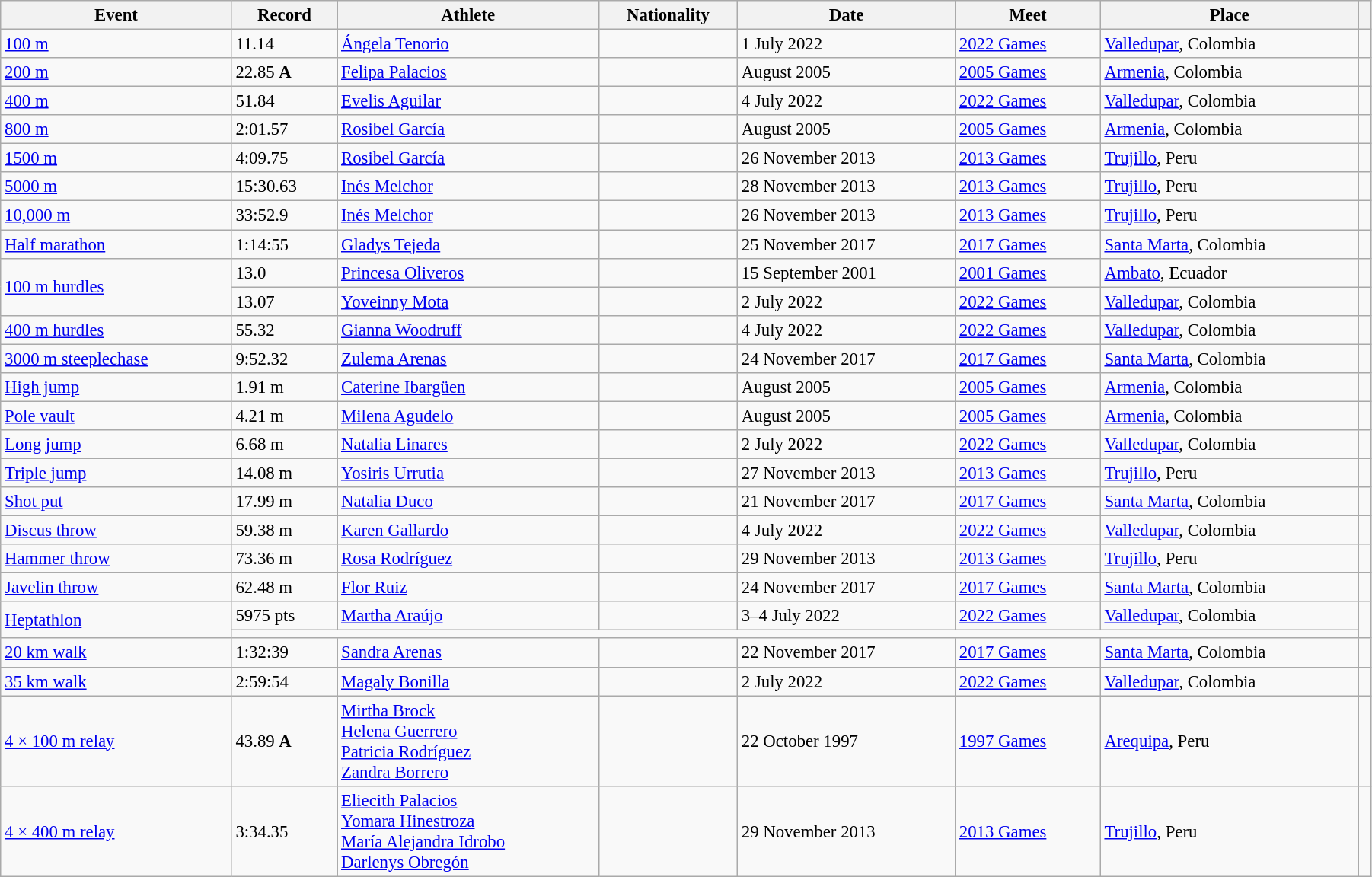<table class="wikitable" style="font-size:95%; width: 95%;">
<tr>
<th>Event</th>
<th>Record</th>
<th>Athlete</th>
<th>Nationality</th>
<th>Date</th>
<th>Meet</th>
<th>Place</th>
<th></th>
</tr>
<tr>
<td><a href='#'>100 m</a></td>
<td>11.14 </td>
<td><a href='#'>Ángela Tenorio</a></td>
<td></td>
<td>1 July 2022</td>
<td><a href='#'>2022 Games</a></td>
<td><a href='#'>Valledupar</a>, Colombia</td>
<td></td>
</tr>
<tr>
<td><a href='#'>200 m</a></td>
<td>22.85 <strong>A</strong></td>
<td><a href='#'>Felipa Palacios</a></td>
<td></td>
<td>August 2005</td>
<td><a href='#'>2005 Games</a></td>
<td><a href='#'>Armenia</a>, Colombia</td>
<td></td>
</tr>
<tr>
<td><a href='#'>400 m</a></td>
<td>51.84</td>
<td><a href='#'>Evelis Aguilar</a></td>
<td></td>
<td>4 July 2022</td>
<td><a href='#'>2022 Games</a></td>
<td><a href='#'>Valledupar</a>, Colombia</td>
<td></td>
</tr>
<tr>
<td><a href='#'>800 m</a></td>
<td>2:01.57 </td>
<td><a href='#'>Rosibel García</a></td>
<td></td>
<td>August 2005</td>
<td><a href='#'>2005 Games</a></td>
<td><a href='#'>Armenia</a>, Colombia</td>
<td></td>
</tr>
<tr>
<td><a href='#'>1500 m</a></td>
<td>4:09.75 </td>
<td><a href='#'>Rosibel García</a></td>
<td></td>
<td>26 November 2013</td>
<td><a href='#'>2013 Games</a></td>
<td><a href='#'>Trujillo</a>, Peru</td>
<td></td>
</tr>
<tr>
<td><a href='#'>5000 m</a></td>
<td>15:30.63 </td>
<td><a href='#'>Inés Melchor</a></td>
<td></td>
<td>28 November 2013</td>
<td><a href='#'>2013 Games</a></td>
<td><a href='#'>Trujillo</a>, Peru</td>
<td></td>
</tr>
<tr>
<td><a href='#'>10,000 m</a></td>
<td>33:52.9</td>
<td><a href='#'>Inés Melchor</a></td>
<td></td>
<td>26 November 2013</td>
<td><a href='#'>2013 Games</a></td>
<td><a href='#'>Trujillo</a>, Peru</td>
<td></td>
</tr>
<tr>
<td><a href='#'>Half marathon</a></td>
<td>1:14:55</td>
<td><a href='#'>Gladys Tejeda</a></td>
<td></td>
<td>25 November 2017</td>
<td><a href='#'>2017 Games</a></td>
<td><a href='#'>Santa Marta</a>, Colombia</td>
<td></td>
</tr>
<tr>
<td rowspan=2><a href='#'>100 m hurdles</a></td>
<td>13.0  </td>
<td><a href='#'>Princesa Oliveros</a></td>
<td></td>
<td>15 September 2001</td>
<td><a href='#'>2001 Games</a></td>
<td><a href='#'>Ambato</a>, Ecuador</td>
<td></td>
</tr>
<tr>
<td>13.07 </td>
<td><a href='#'>Yoveinny Mota</a></td>
<td></td>
<td>2 July 2022</td>
<td><a href='#'>2022 Games</a></td>
<td><a href='#'>Valledupar</a>, Colombia</td>
<td></td>
</tr>
<tr>
<td><a href='#'>400 m hurdles</a></td>
<td>55.32</td>
<td><a href='#'>Gianna Woodruff</a></td>
<td></td>
<td>4 July 2022</td>
<td><a href='#'>2022 Games</a></td>
<td><a href='#'>Valledupar</a>, Colombia</td>
<td></td>
</tr>
<tr>
<td><a href='#'>3000 m steeplechase</a></td>
<td>9:52.32 </td>
<td><a href='#'>Zulema Arenas</a></td>
<td></td>
<td>24 November 2017</td>
<td><a href='#'>2017 Games</a></td>
<td><a href='#'>Santa Marta</a>, Colombia</td>
<td></td>
</tr>
<tr>
<td><a href='#'>High jump</a></td>
<td>1.91 m </td>
<td><a href='#'>Caterine Ibargüen</a></td>
<td></td>
<td>August 2005</td>
<td><a href='#'>2005 Games</a></td>
<td><a href='#'>Armenia</a>, Colombia</td>
<td></td>
</tr>
<tr>
<td><a href='#'>Pole vault</a></td>
<td>4.21 m </td>
<td><a href='#'>Milena Agudelo</a></td>
<td></td>
<td>August 2005</td>
<td><a href='#'>2005 Games</a></td>
<td><a href='#'>Armenia</a>, Colombia</td>
<td></td>
</tr>
<tr>
<td><a href='#'>Long jump</a></td>
<td>6.68 m  <strong></strong></td>
<td><a href='#'>Natalia Linares</a></td>
<td></td>
<td>2 July 2022</td>
<td><a href='#'>2022 Games</a></td>
<td><a href='#'>Valledupar</a>, Colombia</td>
<td></td>
</tr>
<tr>
<td><a href='#'>Triple jump</a></td>
<td>14.08 m </td>
<td><a href='#'>Yosiris Urrutia</a></td>
<td></td>
<td>27 November 2013</td>
<td><a href='#'>2013 Games</a></td>
<td><a href='#'>Trujillo</a>, Peru</td>
<td></td>
</tr>
<tr>
<td><a href='#'>Shot put</a></td>
<td>17.99 m</td>
<td><a href='#'>Natalia Duco</a></td>
<td></td>
<td>21 November 2017</td>
<td><a href='#'>2017 Games</a></td>
<td><a href='#'>Santa Marta</a>, Colombia</td>
<td></td>
</tr>
<tr>
<td><a href='#'>Discus throw</a></td>
<td>59.38 m</td>
<td><a href='#'>Karen Gallardo</a></td>
<td></td>
<td>4 July 2022</td>
<td><a href='#'>2022 Games</a></td>
<td><a href='#'>Valledupar</a>, Colombia</td>
<td></td>
</tr>
<tr>
<td><a href='#'>Hammer throw</a></td>
<td>73.36 m</td>
<td><a href='#'>Rosa Rodríguez</a></td>
<td></td>
<td>29 November 2013</td>
<td><a href='#'>2013 Games</a></td>
<td><a href='#'>Trujillo</a>, Peru</td>
<td></td>
</tr>
<tr>
<td><a href='#'>Javelin throw</a></td>
<td>62.48 m</td>
<td><a href='#'>Flor Ruiz</a></td>
<td></td>
<td>24 November 2017</td>
<td><a href='#'>2017 Games</a></td>
<td><a href='#'>Santa Marta</a>, Colombia</td>
<td></td>
</tr>
<tr>
<td rowspan=2><a href='#'>Heptathlon</a></td>
<td>5975 pts</td>
<td><a href='#'>Martha Araújo</a></td>
<td></td>
<td>3–4 July 2022</td>
<td><a href='#'>2022 Games</a></td>
<td><a href='#'>Valledupar</a>, Colombia</td>
<td rowspan=2></td>
</tr>
<tr>
<td colspan=6></td>
</tr>
<tr>
<td><a href='#'>20 km walk</a></td>
<td>1:32:39</td>
<td><a href='#'>Sandra Arenas</a></td>
<td></td>
<td>22 November 2017</td>
<td><a href='#'>2017 Games</a></td>
<td><a href='#'>Santa Marta</a>, Colombia</td>
<td></td>
</tr>
<tr>
<td><a href='#'>35 km walk</a></td>
<td>2:59:54</td>
<td><a href='#'>Magaly Bonilla</a></td>
<td></td>
<td>2 July 2022</td>
<td><a href='#'>2022 Games</a></td>
<td><a href='#'>Valledupar</a>, Colombia</td>
<td></td>
</tr>
<tr>
<td><a href='#'>4 × 100 m relay</a></td>
<td>43.89 <strong>A</strong></td>
<td><a href='#'>Mirtha Brock</a><br> <a href='#'>Helena Guerrero</a><br> <a href='#'>Patricia Rodríguez</a><br> <a href='#'>Zandra Borrero</a></td>
<td></td>
<td>22 October 1997</td>
<td><a href='#'>1997 Games</a></td>
<td><a href='#'>Arequipa</a>, Peru</td>
</tr>
<tr>
<td><a href='#'>4 × 400 m relay</a></td>
<td>3:34.35</td>
<td><a href='#'>Eliecith Palacios</a><br><a href='#'>Yomara Hinestroza</a><br><a href='#'>María Alejandra Idrobo</a><br><a href='#'>Darlenys Obregón</a></td>
<td></td>
<td>29 November 2013</td>
<td><a href='#'>2013 Games</a></td>
<td><a href='#'>Trujillo</a>, Peru</td>
<td></td>
</tr>
</table>
